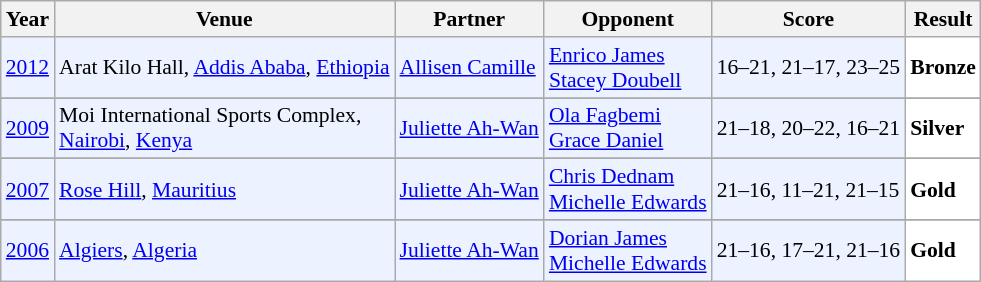<table class="sortable wikitable" style="font-size: 90%;">
<tr>
<th>Year</th>
<th>Venue</th>
<th>Partner</th>
<th>Opponent</th>
<th>Score</th>
<th>Result</th>
</tr>
<tr style="background:#ECF2FF">
<td align="center"><a href='#'>2012</a></td>
<td align="left">Arat Kilo Hall, <a href='#'>Addis Ababa</a>, <a href='#'>Ethiopia</a></td>
<td align="left"> <a href='#'>Allisen Camille</a></td>
<td align="left"> <a href='#'>Enrico James</a><br> <a href='#'>Stacey Doubell</a></td>
<td align="left">16–21, 21–17, 23–25</td>
<td style="text-align:left; background:white"> <strong>Bronze</strong></td>
</tr>
<tr>
</tr>
<tr style="background:#ECF2FF">
<td align="center"><a href='#'>2009</a></td>
<td align="left">Moi International Sports Complex,<br><a href='#'>Nairobi</a>, <a href='#'>Kenya</a></td>
<td align="left"> <a href='#'>Juliette Ah-Wan</a></td>
<td align="left"> <a href='#'>Ola Fagbemi</a><br> <a href='#'>Grace Daniel</a></td>
<td align="left">21–18, 20–22, 16–21</td>
<td style="text-align:left; background:white"> <strong>Silver</strong></td>
</tr>
<tr>
</tr>
<tr style="background:#ECF2FF">
<td align="center"><a href='#'>2007</a></td>
<td align="left"><a href='#'>Rose Hill</a>, <a href='#'>Mauritius</a></td>
<td align="left"> <a href='#'>Juliette Ah-Wan</a></td>
<td align="left"> <a href='#'>Chris Dednam</a><br> <a href='#'>Michelle Edwards</a></td>
<td align="left">21–16, 11–21, 21–15</td>
<td style="text-align:left; background:white"> <strong>Gold</strong></td>
</tr>
<tr>
</tr>
<tr style="background:#ECF2FF">
<td align="center"><a href='#'>2006</a></td>
<td align="left"><a href='#'>Algiers</a>, <a href='#'>Algeria</a></td>
<td align="left"> <a href='#'>Juliette Ah-Wan</a></td>
<td align="left"> <a href='#'>Dorian James</a><br> <a href='#'>Michelle Edwards</a></td>
<td align="left">21–16, 17–21, 21–16</td>
<td style="text-align:left; background:white"> <strong>Gold</strong></td>
</tr>
</table>
